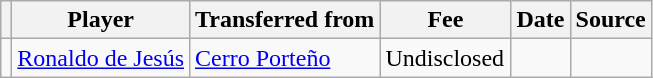<table class="wikitable plainrowheaders sortable">
<tr>
<th></th>
<th scope="col">Player</th>
<th>Transferred from</th>
<th style="width: 80px;">Fee</th>
<th scope="col">Date</th>
<th scope="col">Source</th>
</tr>
<tr>
<td align="center"></td>
<td> <a href='#'>Ronaldo de Jesús</a></td>
<td> <a href='#'>Cerro Porteño</a></td>
<td>Undisclosed</td>
<td></td>
<td></td>
</tr>
</table>
